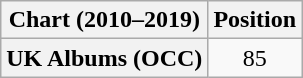<table class="wikitable plainrowheaders" style="text-align:center">
<tr>
<th scope="col">Chart (2010–2019)</th>
<th scope="col">Position</th>
</tr>
<tr>
<th scope="row">UK Albums (OCC)</th>
<td>85</td>
</tr>
</table>
